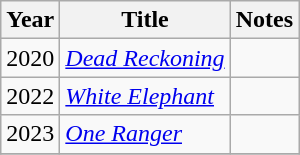<table class="wikitable sortable">
<tr>
<th>Year</th>
<th>Title</th>
<th>Notes</th>
</tr>
<tr>
<td>2020</td>
<td><em><a href='#'>Dead Reckoning</a></em></td>
<td></td>
</tr>
<tr>
<td>2022</td>
<td><em><a href='#'>White Elephant</a></em></td>
<td></td>
</tr>
<tr>
<td>2023</td>
<td><em><a href='#'>One Ranger</a></em></td>
<td></td>
</tr>
<tr>
</tr>
</table>
